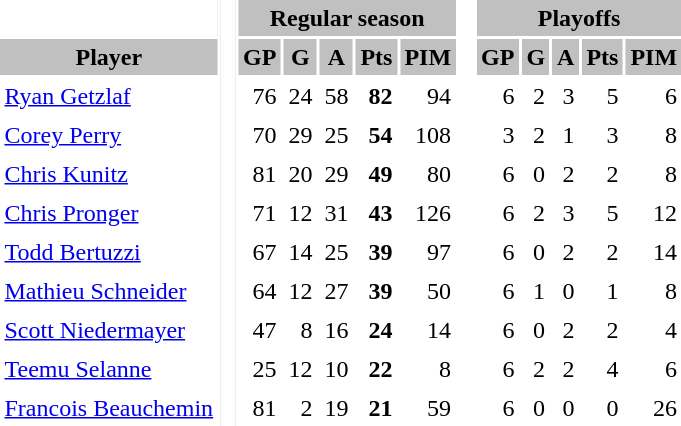<table BORDER="0" CELLPADDING="3" CELLSPACING="2" ID="Table1">
<tr ALIGN="center" bgcolor="#c0c0c0">
<th ALIGN="center" colspan="1" bgcolor="#ffffff"> </th>
<th ALIGN="center" rowspan="99" bgcolor="#ffffff"> </th>
<th ALIGN="center" colspan="5">Regular season</th>
<th ALIGN="center" rowspan="99" bgcolor="#ffffff"> </th>
<th ALIGN="center" colspan="5">Playoffs</th>
</tr>
<tr ALIGN="center" bgcolor="#c0c0c0">
<th ALIGN="center">Player</th>
<th ALIGN="center">GP</th>
<th ALIGN="center">G</th>
<th ALIGN="center">A</th>
<th ALIGN="center">Pts</th>
<th ALIGN="center">PIM</th>
<th ALIGN="center">GP</th>
<th ALIGN="center">G</th>
<th ALIGN="center">A</th>
<th ALIGN="center">Pts</th>
<th ALIGN="center">PIM</th>
</tr>
<tr ALIGN="right">
<td ALIGN="left"><a href='#'>Ryan Getzlaf</a></td>
<td>76</td>
<td>24</td>
<td>58</td>
<td><strong>82</strong></td>
<td>94</td>
<td>6</td>
<td>2</td>
<td>3</td>
<td>5</td>
<td>6</td>
</tr>
<tr ALIGN="right">
<td ALIGN="left"><a href='#'>Corey Perry</a></td>
<td>70</td>
<td>29</td>
<td>25</td>
<td><strong>54</strong></td>
<td>108</td>
<td>3</td>
<td>2</td>
<td>1</td>
<td>3</td>
<td>8</td>
</tr>
<tr ALIGN="right">
<td ALIGN="left"><a href='#'>Chris Kunitz</a></td>
<td>81</td>
<td>20</td>
<td>29</td>
<td><strong>49</strong></td>
<td>80</td>
<td>6</td>
<td>0</td>
<td>2</td>
<td>2</td>
<td>8</td>
</tr>
<tr ALIGN="right">
<td ALIGN="left"><a href='#'>Chris Pronger</a></td>
<td>71</td>
<td>12</td>
<td>31</td>
<td><strong>43</strong></td>
<td>126</td>
<td>6</td>
<td>2</td>
<td>3</td>
<td>5</td>
<td>12</td>
</tr>
<tr ALIGN="right">
<td ALIGN="left"><a href='#'>Todd Bertuzzi</a></td>
<td>67</td>
<td>14</td>
<td>25</td>
<td><strong>39</strong></td>
<td>97</td>
<td>6</td>
<td>0</td>
<td>2</td>
<td>2</td>
<td>14</td>
</tr>
<tr ALIGN="right">
<td ALIGN="left"><a href='#'>Mathieu Schneider</a></td>
<td>64</td>
<td>12</td>
<td>27</td>
<td><strong>39</strong></td>
<td>50</td>
<td>6</td>
<td>1</td>
<td>0</td>
<td>1</td>
<td>8</td>
</tr>
<tr ALIGN="right">
<td align="left"><a href='#'>Scott Niedermayer</a></td>
<td>47</td>
<td>8</td>
<td>16</td>
<td><strong>24</strong></td>
<td>14</td>
<td>6</td>
<td>0</td>
<td>2</td>
<td>2</td>
<td>4</td>
</tr>
<tr ALIGN="right">
<td ALIGN="left"><a href='#'>Teemu Selanne</a></td>
<td>25</td>
<td>12</td>
<td>10</td>
<td><strong>22</strong></td>
<td>8</td>
<td>6</td>
<td>2</td>
<td>2</td>
<td>4</td>
<td>6</td>
</tr>
<tr ALIGN="right">
<td ALIGN="left"><a href='#'>Francois Beauchemin</a></td>
<td>81</td>
<td>2</td>
<td>19</td>
<td><strong>21</strong></td>
<td>59</td>
<td>6</td>
<td>0</td>
<td>0</td>
<td>0</td>
<td>26</td>
</tr>
</table>
